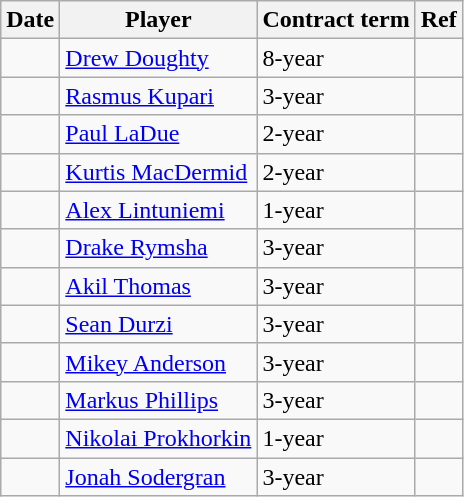<table class="wikitable">
<tr>
<th>Date</th>
<th>Player</th>
<th>Contract term</th>
<th>Ref</th>
</tr>
<tr>
<td></td>
<td><a href='#'>Drew Doughty</a></td>
<td>8-year</td>
<td></td>
</tr>
<tr>
<td></td>
<td><a href='#'>Rasmus Kupari</a></td>
<td>3-year</td>
<td></td>
</tr>
<tr>
<td></td>
<td><a href='#'>Paul LaDue</a></td>
<td>2-year</td>
<td></td>
</tr>
<tr>
<td></td>
<td><a href='#'>Kurtis MacDermid</a></td>
<td>2-year</td>
<td></td>
</tr>
<tr>
<td></td>
<td><a href='#'>Alex Lintuniemi</a></td>
<td>1-year</td>
<td></td>
</tr>
<tr>
<td></td>
<td><a href='#'>Drake Rymsha</a></td>
<td>3-year</td>
<td></td>
</tr>
<tr>
<td></td>
<td><a href='#'>Akil Thomas</a></td>
<td>3-year</td>
<td></td>
</tr>
<tr>
<td></td>
<td><a href='#'>Sean Durzi</a></td>
<td>3-year</td>
<td></td>
</tr>
<tr>
<td></td>
<td><a href='#'>Mikey Anderson</a></td>
<td>3-year</td>
<td></td>
</tr>
<tr>
<td></td>
<td><a href='#'>Markus Phillips</a></td>
<td>3-year</td>
<td></td>
</tr>
<tr>
<td></td>
<td><a href='#'>Nikolai Prokhorkin</a></td>
<td>1-year</td>
<td></td>
</tr>
<tr>
<td></td>
<td><a href='#'>Jonah Sodergran</a></td>
<td>3-year</td>
<td></td>
</tr>
</table>
